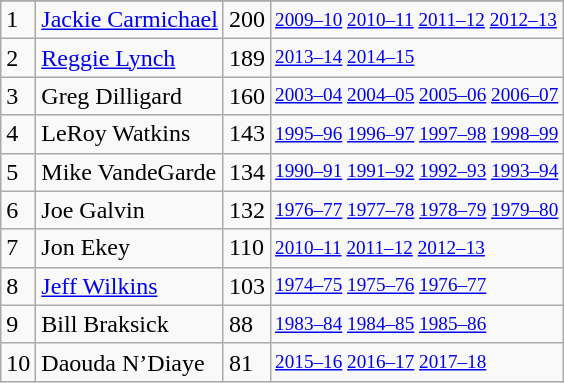<table class="wikitable">
<tr>
</tr>
<tr>
<td>1</td>
<td><a href='#'>Jackie Carmichael</a></td>
<td>200</td>
<td style="font-size:80%;"><a href='#'>2009–10</a> <a href='#'>2010–11</a> <a href='#'>2011–12</a> <a href='#'>2012–13</a></td>
</tr>
<tr>
<td>2</td>
<td><a href='#'>Reggie Lynch</a></td>
<td>189</td>
<td style="font-size:80%;"><a href='#'>2013–14</a> <a href='#'>2014–15</a></td>
</tr>
<tr>
<td>3</td>
<td>Greg Dilligard</td>
<td>160</td>
<td style="font-size:80%;"><a href='#'>2003–04</a> <a href='#'>2004–05</a> <a href='#'>2005–06</a> <a href='#'>2006–07</a></td>
</tr>
<tr>
<td>4</td>
<td>LeRoy Watkins</td>
<td>143</td>
<td style="font-size:80%;"><a href='#'>1995–96</a> <a href='#'>1996–97</a> <a href='#'>1997–98</a> <a href='#'>1998–99</a></td>
</tr>
<tr>
<td>5</td>
<td>Mike VandeGarde</td>
<td>134</td>
<td style="font-size:80%;"><a href='#'>1990–91</a> <a href='#'>1991–92</a> <a href='#'>1992–93</a> <a href='#'>1993–94</a></td>
</tr>
<tr>
<td>6</td>
<td>Joe Galvin</td>
<td>132</td>
<td style="font-size:80%;"><a href='#'>1976–77</a> <a href='#'>1977–78</a> <a href='#'>1978–79</a> <a href='#'>1979–80</a></td>
</tr>
<tr>
<td>7</td>
<td>Jon Ekey</td>
<td>110</td>
<td style="font-size:80%;"><a href='#'>2010–11</a> <a href='#'>2011–12</a> <a href='#'>2012–13</a></td>
</tr>
<tr>
<td>8</td>
<td><a href='#'>Jeff Wilkins</a></td>
<td>103</td>
<td style="font-size:80%;"><a href='#'>1974–75</a> <a href='#'>1975–76</a> <a href='#'>1976–77</a></td>
</tr>
<tr>
<td>9</td>
<td>Bill Braksick</td>
<td>88</td>
<td style="font-size:80%;"><a href='#'>1983–84</a> <a href='#'>1984–85</a> <a href='#'>1985–86</a></td>
</tr>
<tr>
<td>10</td>
<td>Daouda N’Diaye</td>
<td>81</td>
<td style="font-size:80%;"><a href='#'>2015–16</a> <a href='#'>2016–17</a> <a href='#'>2017–18</a></td>
</tr>
</table>
